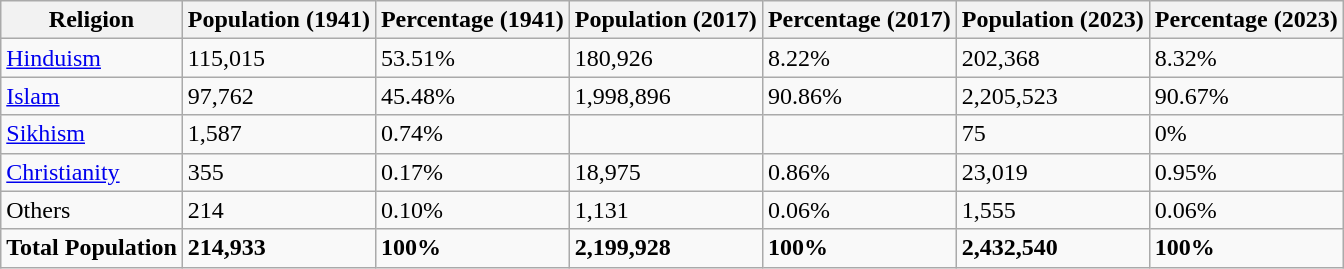<table class="wikitable sortable">
<tr>
<th>Religion</th>
<th>Population (1941)</th>
<th>Percentage (1941)</th>
<th>Population (2017)</th>
<th>Percentage (2017)</th>
<th>Population (2023)</th>
<th>Percentage (2023)</th>
</tr>
<tr>
<td><a href='#'>Hinduism</a> </td>
<td>115,015</td>
<td>53.51%</td>
<td>180,926</td>
<td>8.22%</td>
<td>202,368</td>
<td>8.32%</td>
</tr>
<tr>
<td><a href='#'>Islam</a> </td>
<td>97,762</td>
<td>45.48%</td>
<td>1,998,896</td>
<td>90.86%</td>
<td>2,205,523</td>
<td>90.67%</td>
</tr>
<tr>
<td><a href='#'>Sikhism</a> </td>
<td>1,587</td>
<td>0.74%</td>
<td></td>
<td></td>
<td>75</td>
<td>0%</td>
</tr>
<tr>
<td><a href='#'>Christianity</a> </td>
<td>355</td>
<td>0.17%</td>
<td>18,975</td>
<td>0.86%</td>
<td>23,019</td>
<td>0.95%</td>
</tr>
<tr>
<td>Others</td>
<td>214</td>
<td>0.10%</td>
<td>1,131</td>
<td>0.06%</td>
<td>1,555</td>
<td>0.06%</td>
</tr>
<tr>
<td><strong>Total Population</strong></td>
<td><strong>214,933</strong></td>
<td><strong>100%</strong></td>
<td><strong>2,199,928</strong></td>
<td><strong>100%</strong></td>
<td><strong>2,432,540</strong></td>
<td><strong>100%</strong></td>
</tr>
</table>
